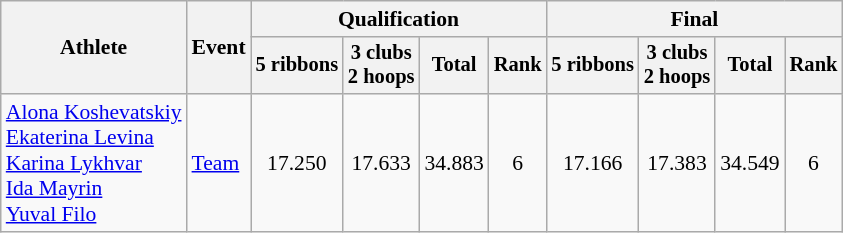<table class="wikitable" style="font-size:90%">
<tr>
<th rowspan="2">Athlete</th>
<th rowspan="2">Event</th>
<th colspan="4">Qualification</th>
<th colspan="4">Final</th>
</tr>
<tr style="font-size:95%">
<th>5 ribbons</th>
<th>3 clubs<br>2 hoops</th>
<th>Total</th>
<th>Rank</th>
<th>5 ribbons</th>
<th>3 clubs<br>2 hoops</th>
<th>Total</th>
<th>Rank</th>
</tr>
<tr align=center>
<td align=left><a href='#'>Alona Koshevatskiy</a><br><a href='#'>Ekaterina Levina</a><br><a href='#'>Karina Lykhvar</a><br><a href='#'>Ida Mayrin</a><br><a href='#'>Yuval Filo</a></td>
<td align=left><a href='#'>Team</a></td>
<td>17.250</td>
<td>17.633</td>
<td>34.883</td>
<td>6 <strong></strong></td>
<td>17.166</td>
<td>17.383</td>
<td>34.549</td>
<td>6</td>
</tr>
</table>
